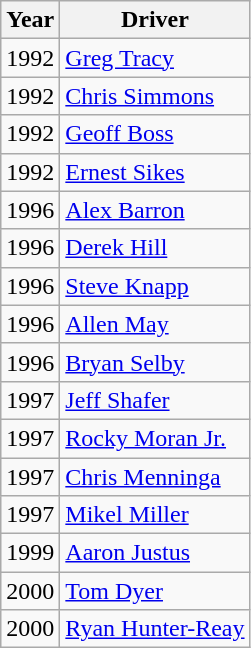<table class="wikitable">
<tr>
<th>Year</th>
<th>Driver</th>
</tr>
<tr>
<td>1992</td>
<td><a href='#'>Greg Tracy</a></td>
</tr>
<tr>
<td>1992</td>
<td><a href='#'>Chris Simmons</a></td>
</tr>
<tr>
<td>1992</td>
<td><a href='#'>Geoff Boss</a></td>
</tr>
<tr>
<td>1992</td>
<td><a href='#'>Ernest Sikes</a></td>
</tr>
<tr>
<td>1996</td>
<td><a href='#'>Alex Barron</a></td>
</tr>
<tr>
<td>1996</td>
<td><a href='#'>Derek Hill</a></td>
</tr>
<tr>
<td>1996</td>
<td><a href='#'>Steve Knapp</a></td>
</tr>
<tr>
<td>1996</td>
<td><a href='#'>Allen May</a></td>
</tr>
<tr>
<td>1996</td>
<td><a href='#'>Bryan Selby</a></td>
</tr>
<tr>
<td>1997</td>
<td><a href='#'>Jeff Shafer</a></td>
</tr>
<tr>
<td>1997</td>
<td><a href='#'>Rocky Moran Jr.</a></td>
</tr>
<tr>
<td>1997</td>
<td><a href='#'>Chris Menninga</a></td>
</tr>
<tr>
<td>1997</td>
<td><a href='#'>Mikel Miller</a></td>
</tr>
<tr>
<td>1999</td>
<td><a href='#'>Aaron Justus</a></td>
</tr>
<tr>
<td>2000</td>
<td><a href='#'>Tom Dyer</a></td>
</tr>
<tr>
<td>2000</td>
<td><a href='#'>Ryan Hunter-Reay</a></td>
</tr>
</table>
